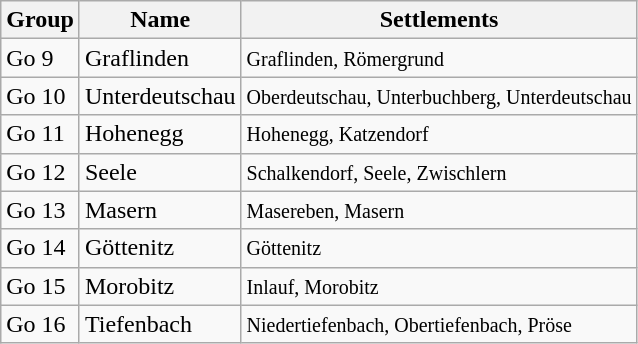<table class="wikitable">
<tr>
<th>Group</th>
<th>Name</th>
<th>Settlements</th>
</tr>
<tr>
<td>Go 9</td>
<td>Graflinden</td>
<td><small>Graflinden, Römergrund</small></td>
</tr>
<tr>
<td>Go 10</td>
<td>Unterdeutschau</td>
<td><small>Oberdeutschau, Unterbuchberg, Unterdeutschau</small></td>
</tr>
<tr>
<td>Go 11</td>
<td>Hohenegg</td>
<td><small>Hohenegg, Katzendorf</small></td>
</tr>
<tr>
<td>Go 12</td>
<td>Seele</td>
<td><small>Schalkendorf, Seele, Zwischlern</small></td>
</tr>
<tr>
<td>Go 13</td>
<td>Masern</td>
<td><small>Masereben, Masern</small></td>
</tr>
<tr>
<td>Go 14</td>
<td>Göttenitz</td>
<td><small>Göttenitz</small></td>
</tr>
<tr>
<td>Go 15</td>
<td>Morobitz</td>
<td><small>Inlauf, Morobitz</small></td>
</tr>
<tr>
<td>Go 16</td>
<td>Tiefenbach</td>
<td><small>Niedertiefenbach, Obertiefenbach, Pröse</small></td>
</tr>
</table>
